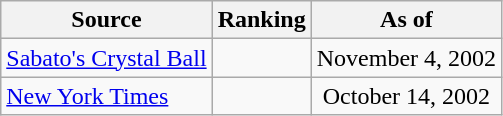<table class="wikitable" style="text-align:center">
<tr>
<th>Source</th>
<th>Ranking</th>
<th>As of</th>
</tr>
<tr>
<td align=left><a href='#'>Sabato's Crystal Ball</a></td>
<td></td>
<td>November 4, 2002</td>
</tr>
<tr>
<td align=left><a href='#'>New York Times</a></td>
<td></td>
<td>October 14, 2002</td>
</tr>
</table>
